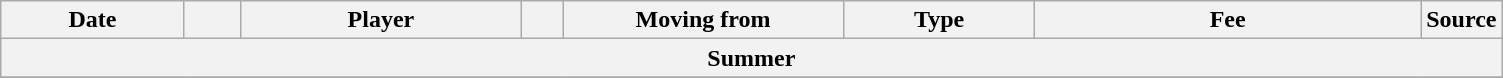<table class="wikitable sortable">
<tr>
<th style="width:115px;">Date</th>
<th style="width:30px;"></th>
<th style="width:180px;">Player</th>
<th style="width:20px;"></th>
<th style="width:180px;">Moving from</th>
<th style="width:120px;" class="unsortable">Type</th>
<th style="width:250px;" class="unsortable">Fee</th>
<th style="width:20px;">Source</th>
</tr>
<tr>
<th colspan=8>Summer</th>
</tr>
<tr>
</tr>
<tr>
</tr>
</table>
